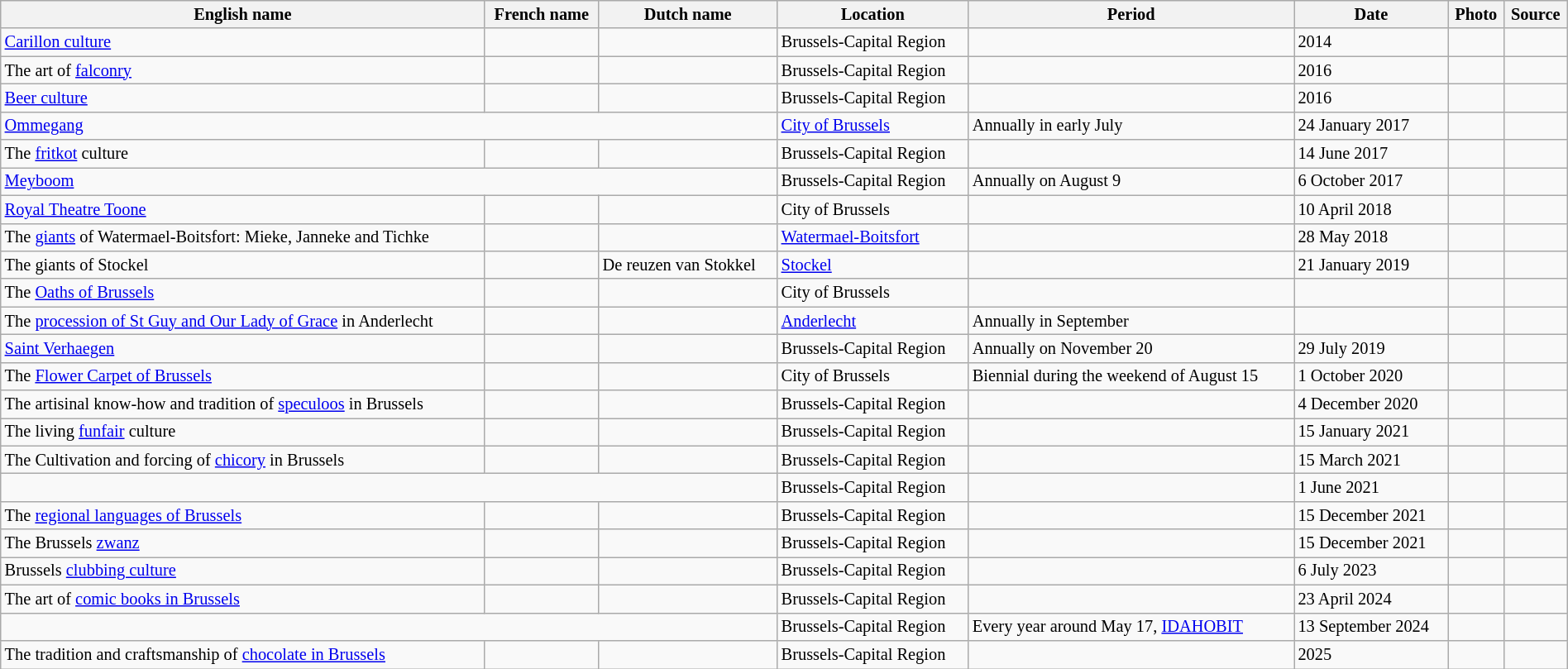<table class="wikitable sortable toptextcells" style="width:100%; font-size:85%">
<tr>
<th>English name</th>
<th>French name</th>
<th>Dutch name</th>
<th>Location</th>
<th>Period</th>
<th>Date</th>
<th>Photo</th>
<th>Source</th>
</tr>
<tr>
<td><a href='#'>Carillon culture</a></td>
<td></td>
<td></td>
<td>Brussels-Capital Region</td>
<td></td>
<td>2014</td>
<td></td>
<td></td>
</tr>
<tr>
<td>The art of <a href='#'>falconry</a></td>
<td></td>
<td></td>
<td>Brussels-Capital Region</td>
<td></td>
<td>2016</td>
<td></td>
<td></td>
</tr>
<tr>
<td><a href='#'>Beer culture</a></td>
<td></td>
<td></td>
<td>Brussels-Capital Region</td>
<td></td>
<td>2016</td>
<td></td>
<td></td>
</tr>
<tr>
<td colspan="3"><a href='#'>Ommegang</a></td>
<td><a href='#'>City of Brussels</a></td>
<td>Annually in early July</td>
<td>24 January 2017</td>
<td></td>
<td></td>
</tr>
<tr>
<td>The <a href='#'>fritkot</a> culture</td>
<td></td>
<td></td>
<td>Brussels-Capital Region</td>
<td></td>
<td>14 June 2017</td>
<td></td>
<td></td>
</tr>
<tr>
<td colspan="3"><a href='#'>Meyboom</a></td>
<td>Brussels-Capital Region</td>
<td>Annually on August 9</td>
<td>6 October 2017</td>
<td></td>
<td></td>
</tr>
<tr>
<td><a href='#'>Royal Theatre Toone</a></td>
<td></td>
<td></td>
<td>City of Brussels</td>
<td></td>
<td>10 April 2018</td>
<td></td>
<td></td>
</tr>
<tr>
<td>The <a href='#'>giants</a> of Watermael-Boitsfort: Mieke, Janneke and Tichke</td>
<td></td>
<td></td>
<td><a href='#'>Watermael-Boitsfort</a></td>
<td></td>
<td>28 May 2018</td>
<td></td>
<td></td>
</tr>
<tr>
<td>The giants of Stockel</td>
<td></td>
<td>De reuzen van Stokkel</td>
<td><a href='#'>Stockel</a></td>
<td></td>
<td>21 January 2019</td>
<td></td>
<td></td>
</tr>
<tr>
<td>The <a href='#'>Oaths of Brussels</a></td>
<td></td>
<td></td>
<td>City of Brussels</td>
<td></td>
<td></td>
<td></td>
<td></td>
</tr>
<tr>
<td>The <a href='#'>procession of St Guy and Our Lady of Grace</a> in Anderlecht</td>
<td></td>
<td></td>
<td><a href='#'>Anderlecht</a></td>
<td>Annually in September</td>
<td></td>
<td></td>
<td></td>
</tr>
<tr>
<td><a href='#'>Saint Verhaegen</a></td>
<td></td>
<td></td>
<td>Brussels-Capital Region</td>
<td>Annually on November 20</td>
<td>29 July 2019</td>
<td></td>
<td></td>
</tr>
<tr>
<td>The <a href='#'>Flower Carpet of Brussels</a></td>
<td></td>
<td></td>
<td>City of Brussels</td>
<td>Biennial during the weekend of August 15</td>
<td>1 October 2020</td>
<td></td>
<td></td>
</tr>
<tr>
<td>The artisinal know-how and tradition of <a href='#'>speculoos</a> in Brussels</td>
<td></td>
<td></td>
<td>Brussels-Capital Region</td>
<td></td>
<td>4 December 2020</td>
<td></td>
<td></td>
</tr>
<tr>
<td>The living <a href='#'>funfair</a> culture</td>
<td></td>
<td></td>
<td>Brussels-Capital Region</td>
<td></td>
<td>15 January 2021</td>
<td></td>
<td></td>
</tr>
<tr>
<td>The Cultivation and forcing of <a href='#'>chicory</a> in Brussels</td>
<td></td>
<td></td>
<td>Brussels-Capital Region</td>
<td></td>
<td>15 March 2021</td>
<td></td>
<td></td>
</tr>
<tr>
<td colspan="3"></td>
<td>Brussels-Capital Region</td>
<td></td>
<td>1 June 2021</td>
<td></td>
<td></td>
</tr>
<tr>
<td>The <a href='#'>regional languages of Brussels</a></td>
<td></td>
<td></td>
<td>Brussels-Capital Region</td>
<td></td>
<td>15 December 2021</td>
<td></td>
<td></td>
</tr>
<tr>
<td>The Brussels <a href='#'>zwanz</a></td>
<td></td>
<td></td>
<td>Brussels-Capital Region</td>
<td></td>
<td>15 December 2021</td>
<td></td>
<td></td>
</tr>
<tr>
<td>Brussels <a href='#'>clubbing culture</a></td>
<td></td>
<td></td>
<td>Brussels-Capital Region</td>
<td></td>
<td>6 July 2023</td>
<td></td>
<td></td>
</tr>
<tr>
<td>The art of <a href='#'>comic books in Brussels</a></td>
<td></td>
<td></td>
<td>Brussels-Capital Region</td>
<td></td>
<td>23 April 2024</td>
<td></td>
<td></td>
</tr>
<tr>
<td colspan="3"></td>
<td>Brussels-Capital Region</td>
<td>Every year around May 17, <a href='#'>IDAHOBIT</a></td>
<td>13 September 2024</td>
<td></td>
<td></td>
</tr>
<tr>
<td>The tradition and craftsmanship of <a href='#'>chocolate in Brussels</a></td>
<td></td>
<td></td>
<td>Brussels-Capital Region</td>
<td></td>
<td>2025</td>
<td></td>
<td></td>
</tr>
</table>
